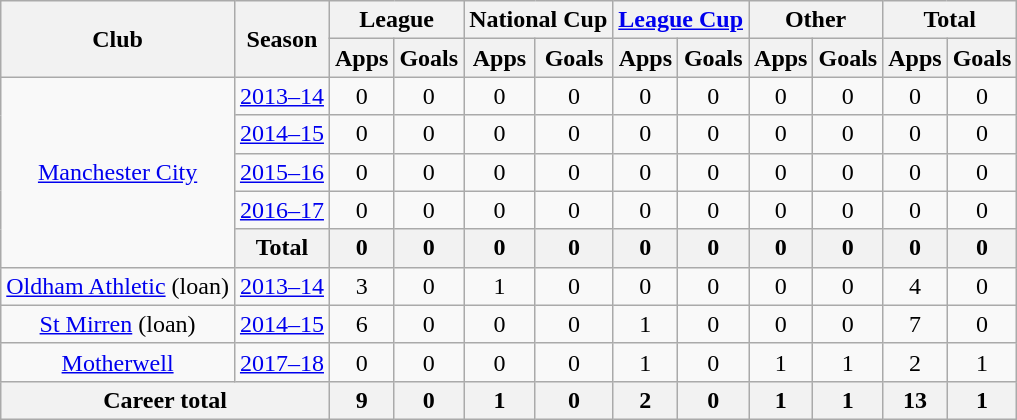<table class="wikitable" style="text-align: center">
<tr>
<th rowspan="2">Club</th>
<th rowspan="2">Season</th>
<th colspan="2">League</th>
<th colspan="2">National Cup</th>
<th colspan="2"><a href='#'>League Cup</a></th>
<th colspan="2">Other</th>
<th colspan="2">Total</th>
</tr>
<tr>
<th>Apps</th>
<th>Goals</th>
<th>Apps</th>
<th>Goals</th>
<th>Apps</th>
<th>Goals</th>
<th>Apps</th>
<th>Goals</th>
<th>Apps</th>
<th>Goals</th>
</tr>
<tr>
<td rowspan="5"><a href='#'>Manchester City</a></td>
<td><a href='#'>2013–14</a></td>
<td>0</td>
<td>0</td>
<td>0</td>
<td>0</td>
<td>0</td>
<td>0</td>
<td>0</td>
<td>0</td>
<td>0</td>
<td>0</td>
</tr>
<tr>
<td><a href='#'>2014–15</a></td>
<td>0</td>
<td>0</td>
<td>0</td>
<td>0</td>
<td>0</td>
<td>0</td>
<td>0</td>
<td>0</td>
<td>0</td>
<td>0</td>
</tr>
<tr>
<td><a href='#'>2015–16</a></td>
<td>0</td>
<td>0</td>
<td>0</td>
<td>0</td>
<td>0</td>
<td>0</td>
<td>0</td>
<td>0</td>
<td>0</td>
<td>0</td>
</tr>
<tr>
<td><a href='#'>2016–17</a></td>
<td>0</td>
<td>0</td>
<td>0</td>
<td>0</td>
<td>0</td>
<td>0</td>
<td>0</td>
<td>0</td>
<td>0</td>
<td>0</td>
</tr>
<tr>
<th>Total</th>
<th>0</th>
<th>0</th>
<th>0</th>
<th>0</th>
<th>0</th>
<th>0</th>
<th>0</th>
<th>0</th>
<th>0</th>
<th>0</th>
</tr>
<tr>
<td><a href='#'>Oldham Athletic</a> (loan)</td>
<td><a href='#'>2013–14</a></td>
<td>3</td>
<td>0</td>
<td>1</td>
<td>0</td>
<td>0</td>
<td>0</td>
<td>0</td>
<td>0</td>
<td>4</td>
<td>0</td>
</tr>
<tr>
<td><a href='#'>St Mirren</a> (loan)</td>
<td><a href='#'>2014–15</a></td>
<td>6</td>
<td>0</td>
<td>0</td>
<td>0</td>
<td>1</td>
<td>0</td>
<td>0</td>
<td>0</td>
<td>7</td>
<td>0</td>
</tr>
<tr>
<td><a href='#'>Motherwell</a></td>
<td><a href='#'>2017–18</a></td>
<td>0</td>
<td>0</td>
<td>0</td>
<td>0</td>
<td>1</td>
<td>0</td>
<td>1</td>
<td>1</td>
<td>2</td>
<td>1</td>
</tr>
<tr>
<th colspan="2">Career total</th>
<th>9</th>
<th>0</th>
<th>1</th>
<th>0</th>
<th>2</th>
<th>0</th>
<th>1</th>
<th>1</th>
<th>13</th>
<th>1</th>
</tr>
</table>
